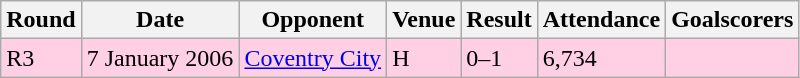<table class="wikitable">
<tr>
<th>Round</th>
<th>Date</th>
<th>Opponent</th>
<th>Venue</th>
<th>Result</th>
<th>Attendance</th>
<th>Goalscorers</th>
</tr>
<tr style="background-color: #ffd0e3;">
<td>R3</td>
<td>7 January 2006</td>
<td><a href='#'>Coventry City</a></td>
<td>H</td>
<td>0–1</td>
<td>6,734</td>
<td></td>
</tr>
</table>
